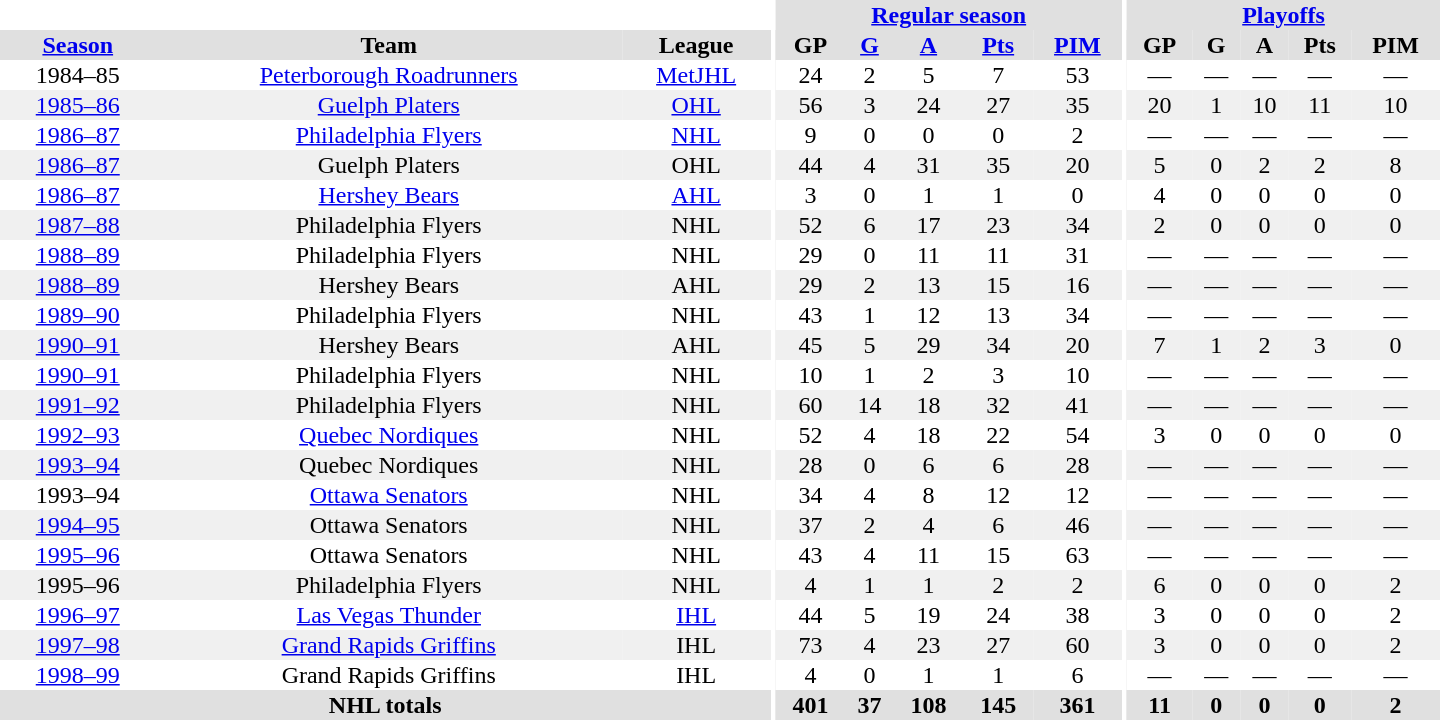<table border="0" cellpadding="1" cellspacing="0" style="text-align:center; width:60em">
<tr bgcolor="#e0e0e0">
<th colspan="3"  bgcolor="#ffffff"></th>
<th rowspan="99" bgcolor="#ffffff"></th>
<th colspan="5"><a href='#'>Regular season</a></th>
<th rowspan="99" bgcolor="#ffffff"></th>
<th colspan="5"><a href='#'>Playoffs</a></th>
</tr>
<tr bgcolor="#e0e0e0">
<th><a href='#'>Season</a></th>
<th>Team</th>
<th>League</th>
<th>GP</th>
<th><a href='#'>G</a></th>
<th><a href='#'>A</a></th>
<th><a href='#'>Pts</a></th>
<th><a href='#'>PIM</a></th>
<th>GP</th>
<th>G</th>
<th>A</th>
<th>Pts</th>
<th>PIM</th>
</tr>
<tr>
<td>1984–85</td>
<td><a href='#'>Peterborough Roadrunners</a></td>
<td><a href='#'>MetJHL</a></td>
<td>24</td>
<td>2</td>
<td>5</td>
<td>7</td>
<td>53</td>
<td>—</td>
<td>—</td>
<td>—</td>
<td>—</td>
<td>—</td>
</tr>
<tr style="background:#f0f0f0;">
<td><a href='#'>1985–86</a></td>
<td><a href='#'>Guelph Platers</a></td>
<td><a href='#'>OHL</a></td>
<td>56</td>
<td>3</td>
<td>24</td>
<td>27</td>
<td>35</td>
<td>20</td>
<td>1</td>
<td>10</td>
<td>11</td>
<td>10</td>
</tr>
<tr>
<td><a href='#'>1986–87</a></td>
<td><a href='#'>Philadelphia Flyers</a></td>
<td><a href='#'>NHL</a></td>
<td>9</td>
<td>0</td>
<td>0</td>
<td>0</td>
<td>2</td>
<td>—</td>
<td>—</td>
<td>—</td>
<td>—</td>
<td>—</td>
</tr>
<tr style="background:#f0f0f0;">
<td><a href='#'>1986–87</a></td>
<td>Guelph Platers</td>
<td>OHL</td>
<td>44</td>
<td>4</td>
<td>31</td>
<td>35</td>
<td>20</td>
<td>5</td>
<td>0</td>
<td>2</td>
<td>2</td>
<td>8</td>
</tr>
<tr>
<td><a href='#'>1986–87</a></td>
<td><a href='#'>Hershey Bears</a></td>
<td><a href='#'>AHL</a></td>
<td>3</td>
<td>0</td>
<td>1</td>
<td>1</td>
<td>0</td>
<td>4</td>
<td>0</td>
<td>0</td>
<td>0</td>
<td>0</td>
</tr>
<tr style="background:#f0f0f0;">
<td><a href='#'>1987–88</a></td>
<td>Philadelphia Flyers</td>
<td>NHL</td>
<td>52</td>
<td>6</td>
<td>17</td>
<td>23</td>
<td>34</td>
<td>2</td>
<td>0</td>
<td>0</td>
<td>0</td>
<td>0</td>
</tr>
<tr>
<td><a href='#'>1988–89</a></td>
<td>Philadelphia Flyers</td>
<td>NHL</td>
<td>29</td>
<td>0</td>
<td>11</td>
<td>11</td>
<td>31</td>
<td>—</td>
<td>—</td>
<td>—</td>
<td>—</td>
<td>—</td>
</tr>
<tr style="background:#f0f0f0;">
<td><a href='#'>1988–89</a></td>
<td>Hershey Bears</td>
<td>AHL</td>
<td>29</td>
<td>2</td>
<td>13</td>
<td>15</td>
<td>16</td>
<td>—</td>
<td>—</td>
<td>—</td>
<td>—</td>
<td>—</td>
</tr>
<tr>
<td><a href='#'>1989–90</a></td>
<td>Philadelphia Flyers</td>
<td>NHL</td>
<td>43</td>
<td>1</td>
<td>12</td>
<td>13</td>
<td>34</td>
<td>—</td>
<td>—</td>
<td>—</td>
<td>—</td>
<td>—</td>
</tr>
<tr style="background:#f0f0f0;">
<td><a href='#'>1990–91</a></td>
<td>Hershey Bears</td>
<td>AHL</td>
<td>45</td>
<td>5</td>
<td>29</td>
<td>34</td>
<td>20</td>
<td>7</td>
<td>1</td>
<td>2</td>
<td>3</td>
<td>0</td>
</tr>
<tr>
<td><a href='#'>1990–91</a></td>
<td>Philadelphia Flyers</td>
<td>NHL</td>
<td>10</td>
<td>1</td>
<td>2</td>
<td>3</td>
<td>10</td>
<td>—</td>
<td>—</td>
<td>—</td>
<td>—</td>
<td>—</td>
</tr>
<tr style="background:#f0f0f0;">
<td><a href='#'>1991–92</a></td>
<td>Philadelphia Flyers</td>
<td>NHL</td>
<td>60</td>
<td>14</td>
<td>18</td>
<td>32</td>
<td>41</td>
<td>—</td>
<td>—</td>
<td>—</td>
<td>—</td>
<td>—</td>
</tr>
<tr>
<td><a href='#'>1992–93</a></td>
<td><a href='#'>Quebec Nordiques</a></td>
<td>NHL</td>
<td>52</td>
<td>4</td>
<td>18</td>
<td>22</td>
<td>54</td>
<td>3</td>
<td>0</td>
<td>0</td>
<td>0</td>
<td>0</td>
</tr>
<tr style="background:#f0f0f0;">
<td><a href='#'>1993–94</a></td>
<td>Quebec Nordiques</td>
<td>NHL</td>
<td>28</td>
<td>0</td>
<td>6</td>
<td>6</td>
<td>28</td>
<td>—</td>
<td>—</td>
<td>—</td>
<td>—</td>
<td>—</td>
</tr>
<tr>
<td>1993–94</td>
<td><a href='#'>Ottawa Senators</a></td>
<td>NHL</td>
<td>34</td>
<td>4</td>
<td>8</td>
<td>12</td>
<td>12</td>
<td>—</td>
<td>—</td>
<td>—</td>
<td>—</td>
<td>—</td>
</tr>
<tr style="background:#f0f0f0;">
<td><a href='#'>1994–95</a></td>
<td>Ottawa Senators</td>
<td>NHL</td>
<td>37</td>
<td>2</td>
<td>4</td>
<td>6</td>
<td>46</td>
<td>—</td>
<td>—</td>
<td>—</td>
<td>—</td>
<td>—</td>
</tr>
<tr>
<td><a href='#'>1995–96</a></td>
<td>Ottawa Senators</td>
<td>NHL</td>
<td>43</td>
<td>4</td>
<td>11</td>
<td>15</td>
<td>63</td>
<td>—</td>
<td>—</td>
<td>—</td>
<td>—</td>
<td>—</td>
</tr>
<tr style="background:#f0f0f0;">
<td>1995–96</td>
<td>Philadelphia Flyers</td>
<td>NHL</td>
<td>4</td>
<td>1</td>
<td>1</td>
<td>2</td>
<td>2</td>
<td>6</td>
<td>0</td>
<td>0</td>
<td>0</td>
<td>2</td>
</tr>
<tr>
<td><a href='#'>1996–97</a></td>
<td><a href='#'>Las Vegas Thunder</a></td>
<td><a href='#'>IHL</a></td>
<td>44</td>
<td>5</td>
<td>19</td>
<td>24</td>
<td>38</td>
<td>3</td>
<td>0</td>
<td>0</td>
<td>0</td>
<td>2</td>
</tr>
<tr style="background:#f0f0f0;">
<td><a href='#'>1997–98</a></td>
<td><a href='#'>Grand Rapids Griffins</a></td>
<td>IHL</td>
<td>73</td>
<td>4</td>
<td>23</td>
<td>27</td>
<td>60</td>
<td>3</td>
<td>0</td>
<td>0</td>
<td>0</td>
<td>2</td>
</tr>
<tr>
<td><a href='#'>1998–99</a></td>
<td>Grand Rapids Griffins</td>
<td>IHL</td>
<td>4</td>
<td>0</td>
<td>1</td>
<td>1</td>
<td>6</td>
<td>—</td>
<td>—</td>
<td>—</td>
<td>—</td>
<td>—</td>
</tr>
<tr style="background:#e0e0e0;">
<th colspan="3">NHL totals</th>
<th>401</th>
<th>37</th>
<th>108</th>
<th>145</th>
<th>361</th>
<th>11</th>
<th>0</th>
<th>0</th>
<th>0</th>
<th>2</th>
</tr>
</table>
